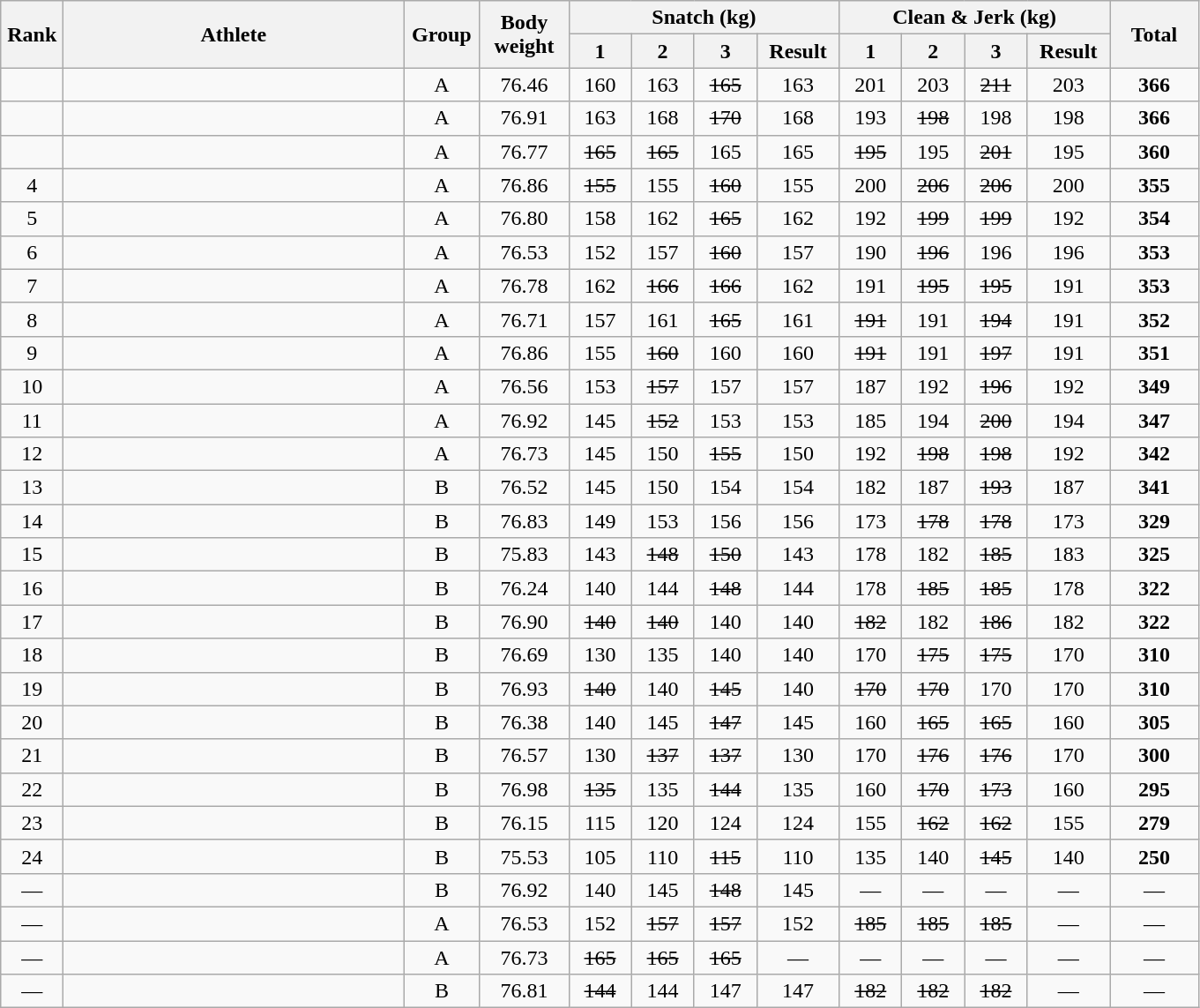<table class = "wikitable" style="text-align:center;">
<tr>
<th rowspan=2 width=40>Rank</th>
<th rowspan=2 width=250>Athlete</th>
<th rowspan=2 width=50>Group</th>
<th rowspan=2 width=60>Body weight</th>
<th colspan=4>Snatch (kg)</th>
<th colspan=4>Clean & Jerk (kg)</th>
<th rowspan=2 width=60>Total</th>
</tr>
<tr>
<th width=40>1</th>
<th width=40>2</th>
<th width=40>3</th>
<th width=55>Result</th>
<th width=40>1</th>
<th width=40>2</th>
<th width=40>3</th>
<th width=55>Result</th>
</tr>
<tr>
<td></td>
<td align=left></td>
<td>A</td>
<td>76.46</td>
<td>160</td>
<td>163</td>
<td><s>165</s></td>
<td>163</td>
<td>201</td>
<td>203</td>
<td><s>211</s></td>
<td>203</td>
<td><strong>366</strong></td>
</tr>
<tr>
<td></td>
<td align=left></td>
<td>A</td>
<td>76.91</td>
<td>163</td>
<td>168</td>
<td><s>170</s></td>
<td>168</td>
<td>193</td>
<td><s>198</s></td>
<td>198</td>
<td>198</td>
<td><strong>366</strong></td>
</tr>
<tr>
<td></td>
<td align=left></td>
<td>A</td>
<td>76.77</td>
<td><s>165</s></td>
<td><s>165</s></td>
<td>165</td>
<td>165</td>
<td><s>195</s></td>
<td>195</td>
<td><s>201</s></td>
<td>195</td>
<td><strong>360</strong></td>
</tr>
<tr>
<td>4</td>
<td align=left></td>
<td>A</td>
<td>76.86</td>
<td><s>155</s></td>
<td>155</td>
<td><s>160</s></td>
<td>155</td>
<td>200</td>
<td><s>206</s></td>
<td><s>206</s></td>
<td>200</td>
<td><strong>355</strong></td>
</tr>
<tr>
<td>5</td>
<td align=left></td>
<td>A</td>
<td>76.80</td>
<td>158</td>
<td>162</td>
<td><s>165</s></td>
<td>162</td>
<td>192</td>
<td><s>199</s></td>
<td><s>199</s></td>
<td>192</td>
<td><strong>354</strong></td>
</tr>
<tr>
<td>6</td>
<td align=left></td>
<td>A</td>
<td>76.53</td>
<td>152</td>
<td>157</td>
<td><s>160</s></td>
<td>157</td>
<td>190</td>
<td><s>196</s></td>
<td>196</td>
<td>196</td>
<td><strong>353</strong></td>
</tr>
<tr>
<td>7</td>
<td align=left></td>
<td>A</td>
<td>76.78</td>
<td>162</td>
<td><s>166</s></td>
<td><s>166</s></td>
<td>162</td>
<td>191</td>
<td><s>195</s></td>
<td><s>195</s></td>
<td>191</td>
<td><strong>353</strong></td>
</tr>
<tr>
<td>8</td>
<td align=left></td>
<td>A</td>
<td>76.71</td>
<td>157</td>
<td>161</td>
<td><s>165</s></td>
<td>161</td>
<td><s>191</s></td>
<td>191</td>
<td><s>194</s></td>
<td>191</td>
<td><strong>352</strong></td>
</tr>
<tr>
<td>9</td>
<td align=left></td>
<td>A</td>
<td>76.86</td>
<td>155</td>
<td><s>160</s></td>
<td>160</td>
<td>160</td>
<td><s>191</s></td>
<td>191</td>
<td><s>197</s></td>
<td>191</td>
<td><strong>351</strong></td>
</tr>
<tr>
<td>10</td>
<td align=left></td>
<td>A</td>
<td>76.56</td>
<td>153</td>
<td><s>157</s></td>
<td>157</td>
<td>157</td>
<td>187</td>
<td>192</td>
<td><s>196</s></td>
<td>192</td>
<td><strong>349</strong></td>
</tr>
<tr>
<td>11</td>
<td align=left></td>
<td>A</td>
<td>76.92</td>
<td>145</td>
<td><s>152</s></td>
<td>153</td>
<td>153</td>
<td>185</td>
<td>194</td>
<td><s>200</s></td>
<td>194</td>
<td><strong>347</strong></td>
</tr>
<tr>
<td>12</td>
<td align=left></td>
<td>A</td>
<td>76.73</td>
<td>145</td>
<td>150</td>
<td><s>155</s></td>
<td>150</td>
<td>192</td>
<td><s>198</s></td>
<td><s>198</s></td>
<td>192</td>
<td><strong>342</strong></td>
</tr>
<tr>
<td>13</td>
<td align=left></td>
<td>B</td>
<td>76.52</td>
<td>145</td>
<td>150</td>
<td>154</td>
<td>154</td>
<td>182</td>
<td>187</td>
<td><s>193</s></td>
<td>187</td>
<td><strong>341</strong></td>
</tr>
<tr>
<td>14</td>
<td align=left></td>
<td>B</td>
<td>76.83</td>
<td>149</td>
<td>153</td>
<td>156</td>
<td>156</td>
<td>173</td>
<td><s>178</s></td>
<td><s>178</s></td>
<td>173</td>
<td><strong>329</strong></td>
</tr>
<tr>
<td>15</td>
<td align=left></td>
<td>B</td>
<td>75.83</td>
<td>143</td>
<td><s>148</s></td>
<td><s>150</s></td>
<td>143</td>
<td>178</td>
<td>182</td>
<td><s>185</s></td>
<td>183</td>
<td><strong>325</strong></td>
</tr>
<tr>
<td>16</td>
<td align=left></td>
<td>B</td>
<td>76.24</td>
<td>140</td>
<td>144</td>
<td><s>148</s></td>
<td>144</td>
<td>178</td>
<td><s>185</s></td>
<td><s>185</s></td>
<td>178</td>
<td><strong>322</strong></td>
</tr>
<tr>
<td>17</td>
<td align=left></td>
<td>B</td>
<td>76.90</td>
<td><s>140</s></td>
<td><s>140</s></td>
<td>140</td>
<td>140</td>
<td><s>182</s></td>
<td>182</td>
<td><s>186</s></td>
<td>182</td>
<td><strong>322</strong></td>
</tr>
<tr>
<td>18</td>
<td align=left></td>
<td>B</td>
<td>76.69</td>
<td>130</td>
<td>135</td>
<td>140</td>
<td>140</td>
<td>170</td>
<td><s>175</s></td>
<td><s>175</s></td>
<td>170</td>
<td><strong>310</strong></td>
</tr>
<tr>
<td>19</td>
<td align=left></td>
<td>B</td>
<td>76.93</td>
<td><s>140</s></td>
<td>140</td>
<td><s>145</s></td>
<td>140</td>
<td><s>170</s></td>
<td><s>170</s></td>
<td>170</td>
<td>170</td>
<td><strong>310</strong></td>
</tr>
<tr>
<td>20</td>
<td align=left></td>
<td>B</td>
<td>76.38</td>
<td>140</td>
<td>145</td>
<td><s>147</s></td>
<td>145</td>
<td>160</td>
<td><s>165</s></td>
<td><s>165</s></td>
<td>160</td>
<td><strong>305</strong></td>
</tr>
<tr>
<td>21</td>
<td align=left></td>
<td>B</td>
<td>76.57</td>
<td>130</td>
<td><s>137</s></td>
<td><s>137</s></td>
<td>130</td>
<td>170</td>
<td><s>176</s></td>
<td><s>176</s></td>
<td>170</td>
<td><strong>300</strong></td>
</tr>
<tr>
<td>22</td>
<td align=left></td>
<td>B</td>
<td>76.98</td>
<td><s>135</s></td>
<td>135</td>
<td><s>144</s></td>
<td>135</td>
<td>160</td>
<td><s>170</s></td>
<td><s>173</s></td>
<td>160</td>
<td><strong>295</strong></td>
</tr>
<tr>
<td>23</td>
<td align=left></td>
<td>B</td>
<td>76.15</td>
<td>115</td>
<td>120</td>
<td>124</td>
<td>124</td>
<td>155</td>
<td><s>162</s></td>
<td><s>162</s></td>
<td>155</td>
<td><strong>279</strong></td>
</tr>
<tr>
<td>24</td>
<td align=left></td>
<td>B</td>
<td>75.53</td>
<td>105</td>
<td>110</td>
<td><s>115</s></td>
<td>110</td>
<td>135</td>
<td>140</td>
<td><s>145</s></td>
<td>140</td>
<td><strong>250</strong></td>
</tr>
<tr>
<td>—</td>
<td align=left></td>
<td>B</td>
<td>76.92</td>
<td>140</td>
<td>145</td>
<td><s>148</s></td>
<td>145</td>
<td>—</td>
<td>—</td>
<td>—</td>
<td>—</td>
<td>—</td>
</tr>
<tr>
<td>—</td>
<td align=left></td>
<td>A</td>
<td>76.53</td>
<td>152</td>
<td><s>157</s></td>
<td><s>157</s></td>
<td>152</td>
<td><s>185</s></td>
<td><s>185</s></td>
<td><s>185</s></td>
<td>—</td>
<td>—</td>
</tr>
<tr>
<td>—</td>
<td align=left></td>
<td>A</td>
<td>76.73</td>
<td><s>165</s></td>
<td><s>165</s></td>
<td><s>165</s></td>
<td>—</td>
<td>—</td>
<td>—</td>
<td>—</td>
<td>—</td>
<td>—</td>
</tr>
<tr>
<td>—</td>
<td align=left></td>
<td>B</td>
<td>76.81</td>
<td><s>144</s></td>
<td>144</td>
<td>147</td>
<td>147</td>
<td><s>182</s></td>
<td><s>182</s></td>
<td><s>182</s></td>
<td>—</td>
<td>—</td>
</tr>
</table>
